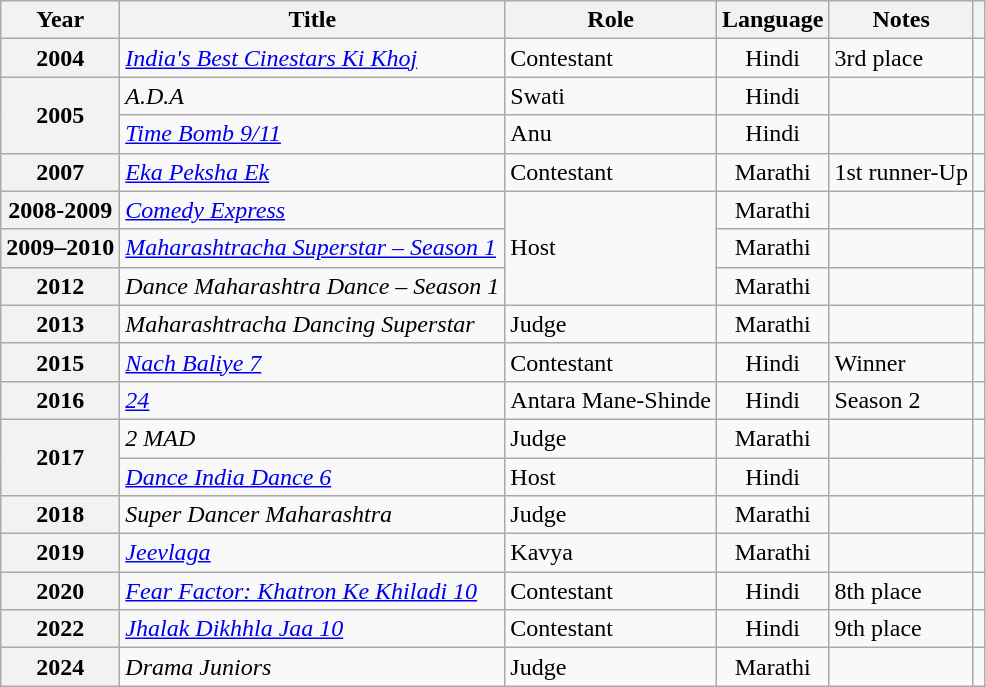<table class="wikitable plainrowheaders sortable" style="margin-right: 0;">
<tr>
<th scope="col">Year</th>
<th scope="col">Title</th>
<th scope="col">Role</th>
<th>Language</th>
<th scope="col" class="unsortable">Notes</th>
<th scope="col" class="unsortable"></th>
</tr>
<tr>
<th scope="row" style="text-align: center;">2004</th>
<td><em><a href='#'>India's Best Cinestars Ki Khoj</a></em></td>
<td>Contestant</td>
<td style="text-align: center;">Hindi</td>
<td>3rd place</td>
<td style="text-align: center;"></td>
</tr>
<tr>
<th scope="row" rowspan="2" style="text-align: center;">2005</th>
<td><em>A.D.A</em></td>
<td>Swati</td>
<td style="text-align: center;">Hindi</td>
<td></td>
<td style="text-align: center;"></td>
</tr>
<tr>
<td><em><a href='#'>Time Bomb 9/11</a></em></td>
<td>Anu</td>
<td style="text-align: center;">Hindi</td>
<td></td>
<td style="text-align: center;"></td>
</tr>
<tr>
<th scope="row" style="text-align: center;">2007</th>
<td><em><a href='#'>Eka Peksha Ek</a></em></td>
<td>Contestant</td>
<td style="text-align: center;">Marathi</td>
<td>1st runner-Up</td>
<td style="text-align: center;"></td>
</tr>
<tr>
<th scope="row" style="text-align: center;">2008-2009</th>
<td><em><a href='#'>Comedy Express</a></em></td>
<td rowspan="3">Host</td>
<td style="text-align: center;">Marathi</td>
<td></td>
<td></td>
</tr>
<tr>
<th scope="row" style="text-align: center;">2009–2010</th>
<td><em><a href='#'>Maharashtracha Superstar – Season 1</a></em></td>
<td style="text-align: center;">Marathi</td>
<td></td>
<td style="text-align: center;"></td>
</tr>
<tr>
<th scope="row" style="text-align: center;">2012</th>
<td><em>Dance Maharashtra Dance – Season 1</em></td>
<td style="text-align: center;">Marathi</td>
<td></td>
<td style="text-align: center;"></td>
</tr>
<tr>
<th scope="row" style="text-align: center;">2013</th>
<td><em>Maharashtracha Dancing Superstar</em></td>
<td>Judge</td>
<td style="text-align: center;">Marathi</td>
<td></td>
<td></td>
</tr>
<tr>
<th scope="row" style="text-align: center;">2015</th>
<td><em><a href='#'>Nach Baliye 7</a></em></td>
<td>Contestant</td>
<td style="text-align: center;">Hindi</td>
<td>Winner</td>
<td style="text-align: center;"></td>
</tr>
<tr>
<th scope="row" style="text-align: center;">2016</th>
<td><em><a href='#'>24</a></em></td>
<td>Antara Mane-Shinde</td>
<td style="text-align: center;">Hindi</td>
<td>Season 2</td>
<td style="text-align: center;"></td>
</tr>
<tr>
<th scope="row" rowspan="2" style="text-align: center;">2017</th>
<td><em>2 MAD</em></td>
<td>Judge</td>
<td style="text-align: center;">Marathi</td>
<td></td>
<td style="text-align: center;"></td>
</tr>
<tr>
<td><em><a href='#'>Dance India Dance 6</a></em></td>
<td>Host</td>
<td style="text-align: center;">Hindi</td>
<td></td>
<td style="text-align: center;"></td>
</tr>
<tr>
<th scope="row" style="text-align: center;">2018</th>
<td><em>Super Dancer Maharashtra</em></td>
<td>Judge</td>
<td style="text-align: center;">Marathi</td>
<td></td>
<td style="text-align: center;"></td>
</tr>
<tr>
<th scope="row" style="text-align: center;">2019</th>
<td><em><a href='#'>Jeevlaga</a></em></td>
<td>Kavya</td>
<td style="text-align: center;">Marathi</td>
<td></td>
<td style="text-align: center;"></td>
</tr>
<tr>
<th scope="row" style="text-align: center;">2020</th>
<td><em><a href='#'>Fear Factor: Khatron Ke Khiladi 10</a></em></td>
<td>Contestant</td>
<td style="text-align: center;">Hindi</td>
<td>8th place</td>
<td style="text-align: center;"></td>
</tr>
<tr>
<th scope="row" style="text-align: center;">2022</th>
<td><em><a href='#'>Jhalak Dikhhla Jaa 10</a></em></td>
<td>Contestant</td>
<td style="text-align: center;">Hindi</td>
<td>9th place</td>
<td style="text-align: center;"></td>
</tr>
<tr>
<th scope="row" style="text-align: center;">2024</th>
<td><em>Drama Juniors</em></td>
<td>Judge</td>
<td style="text-align: center;">Marathi</td>
<td></td>
<td style="text-align: center;"></td>
</tr>
</table>
